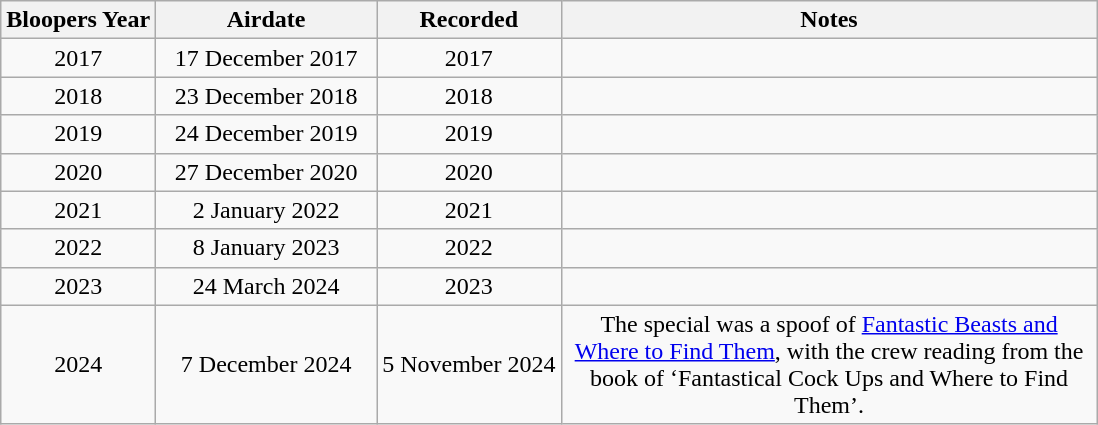<table class="wikitable" style="text-align:center;">
<tr>
<th>Bloopers Year</th>
<th width="140">Airdate</th>
<th>Recorded</th>
<th width= "350">Notes</th>
</tr>
<tr>
<td>2017</td>
<td>17 December 2017</td>
<td>2017</td>
<td></td>
</tr>
<tr>
<td>2018</td>
<td>23 December 2018</td>
<td>2018</td>
<td></td>
</tr>
<tr>
<td>2019</td>
<td>24 December 2019</td>
<td>2019</td>
<td></td>
</tr>
<tr>
<td>2020</td>
<td>27 December 2020</td>
<td>2020</td>
<td></td>
</tr>
<tr>
<td>2021</td>
<td>2 January 2022</td>
<td>2021</td>
<td></td>
</tr>
<tr>
<td>2022</td>
<td>8 January 2023</td>
<td>2022</td>
<td></td>
</tr>
<tr>
<td>2023</td>
<td>24 March 2024</td>
<td>2023</td>
<td></td>
</tr>
<tr>
<td>2024</td>
<td>7 December 2024</td>
<td>5 November 2024</td>
<td>The special was a spoof of <a href='#'>Fantastic Beasts and Where to Find Them</a>, with the crew reading from the book of ‘Fantastical Cock Ups and Where to Find Them’.</td>
</tr>
</table>
